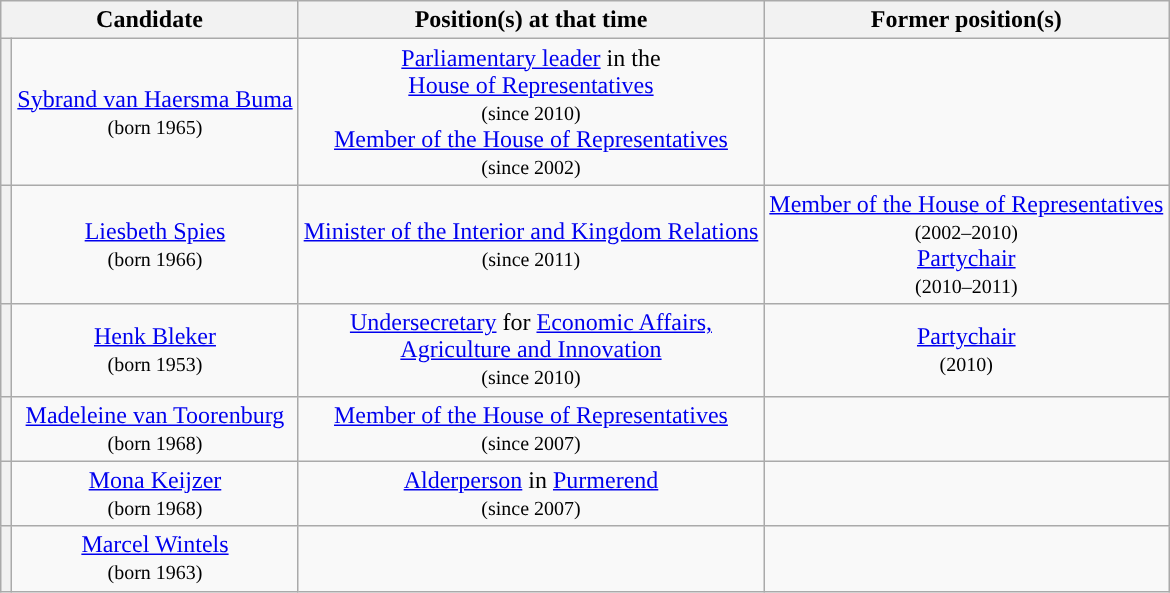<table class="wikitable" style="text-align:center">
<tr>
<th colspan=2>Candidate</th>
<th>Position(s) at that time</th>
<th>Former position(s)</th>
</tr>
<tr>
<th style="background:"></th>
<td><a href='#'>Sybrand van Haersma Buma</a> <br> <small>(born 1965)</small></td>
<td><a href='#'>Parliamentary leader</a> in the <br> <a href='#'>House of Representatives</a> <br> <small>(since 2010)</small> <br> <a href='#'>Member of the House of Representatives</a> <br> <small>(since 2002)</small></td>
<td></td>
</tr>
<tr>
<th style="background:"></th>
<td><a href='#'>Liesbeth Spies</a> <br> <small>(born 1966)</small></td>
<td><a href='#'>Minister of the Interior and Kingdom Relations</a> <br> <small>(since 2011)</small></td>
<td><a href='#'>Member of the House of Representatives</a> <br> <small>(2002–2010)</small> <br> <a href='#'>Partychair</a> <br> <small>(2010–2011)</small></td>
</tr>
<tr>
<th style="background:"></th>
<td><a href='#'>Henk Bleker</a> <br> <small>(born 1953)</small></td>
<td><a href='#'>Undersecretary</a> for <a href='#'>Economic Affairs, <br> Agriculture and Innovation</a> <br> <small>(since 2010)</small></td>
<td><a href='#'>Partychair</a> <br> <small>(2010)</small></td>
</tr>
<tr>
<th style="background:"></th>
<td><a href='#'>Madeleine van Toorenburg</a> <br> <small>(born 1968)</small></td>
<td><a href='#'>Member of the House of Representatives</a> <br> <small>(since 2007)</small></td>
<td></td>
</tr>
<tr>
<th style="background:"></th>
<td><a href='#'>Mona Keijzer</a> <br> <small>(born 1968)</small></td>
<td><a href='#'>Alderperson</a> in <a href='#'>Purmerend</a> <br> <small>(since 2007)</small></td>
<td></td>
</tr>
<tr>
<th style="background:"></th>
<td><a href='#'>Marcel Wintels</a> <br> <small>(born 1963)</small></td>
<td></td>
<td></td>
</tr>
</table>
